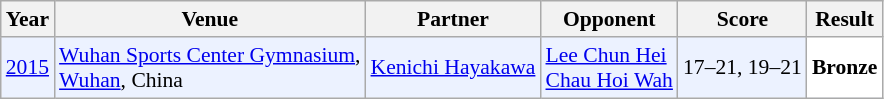<table class="sortable wikitable" style="font-size: 90%">
<tr>
<th>Year</th>
<th>Venue</th>
<th>Partner</th>
<th>Opponent</th>
<th>Score</th>
<th>Result</th>
</tr>
<tr style="background:#ECF2FF">
<td align="center"><a href='#'>2015</a></td>
<td align="left"><a href='#'>Wuhan Sports Center Gymnasium</a>,<br><a href='#'>Wuhan</a>, China</td>
<td align="left"> <a href='#'>Kenichi Hayakawa</a></td>
<td align="left"> <a href='#'>Lee Chun Hei</a> <br>  <a href='#'>Chau Hoi Wah</a></td>
<td align="left">17–21, 19–21</td>
<td style="text-align:left; background:white"> <strong>Bronze</strong></td>
</tr>
</table>
